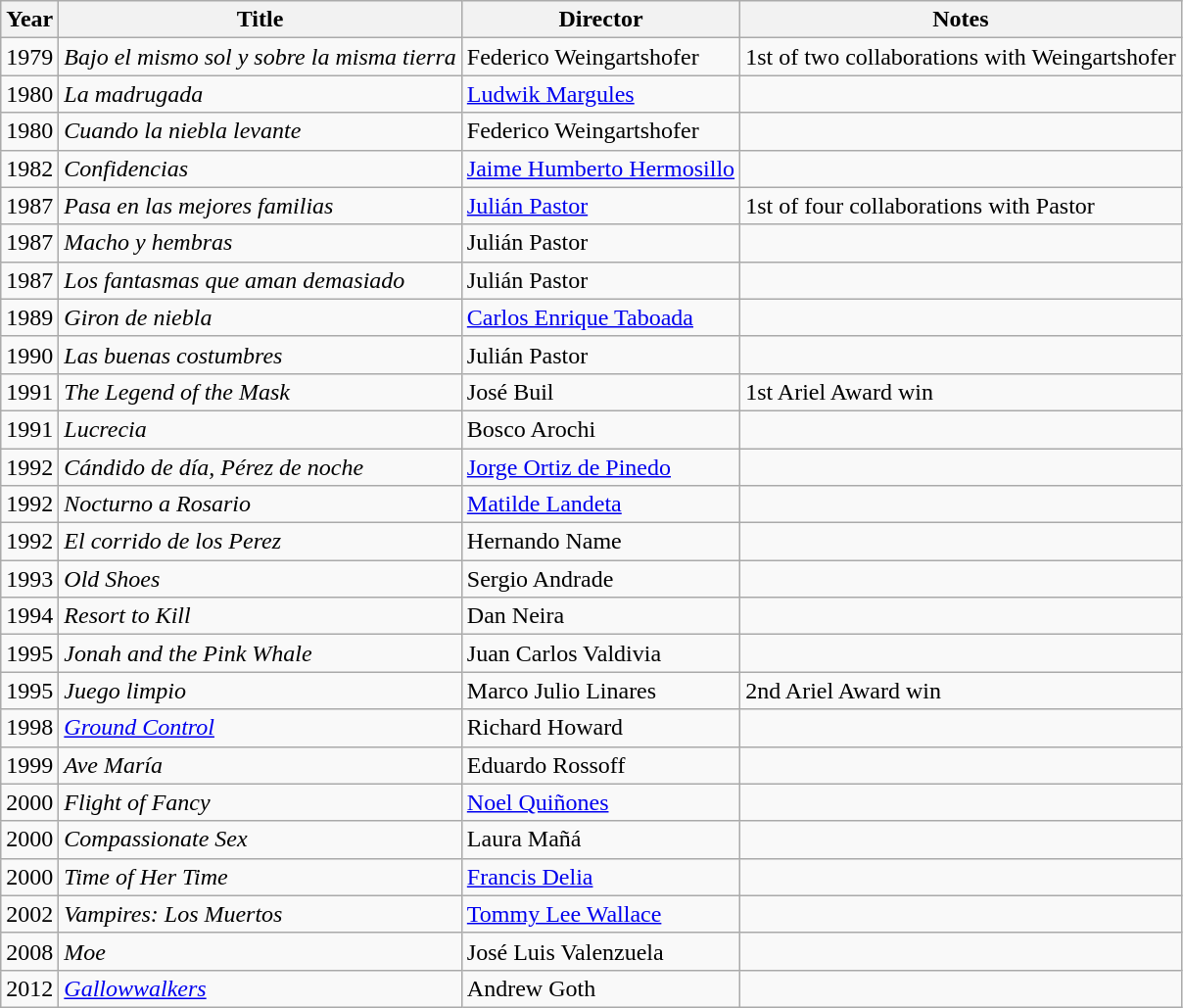<table class="wikitable sortable">
<tr>
<th>Year</th>
<th>Title</th>
<th>Director</th>
<th>Notes</th>
</tr>
<tr>
<td>1979</td>
<td><em>Bajo el mismo sol y sobre la misma tierra</em></td>
<td>Federico Weingartshofer</td>
<td>1st of two collaborations with Weingartshofer</td>
</tr>
<tr>
<td>1980</td>
<td><em>La madrugada</em></td>
<td><a href='#'>Ludwik Margules</a></td>
<td></td>
</tr>
<tr>
<td>1980</td>
<td><em>Cuando la niebla levante</em></td>
<td>Federico Weingartshofer</td>
<td></td>
</tr>
<tr>
<td>1982</td>
<td><em>Confidencias</em></td>
<td><a href='#'>Jaime Humberto Hermosillo</a></td>
<td></td>
</tr>
<tr>
<td>1987</td>
<td><em>Pasa en las mejores familias</em></td>
<td><a href='#'>Julián Pastor</a></td>
<td>1st of four collaborations with Pastor</td>
</tr>
<tr>
<td>1987</td>
<td><em>Macho y hembras</em></td>
<td>Julián Pastor</td>
<td></td>
</tr>
<tr>
<td>1987</td>
<td><em>Los fantasmas que aman demasiado</em></td>
<td>Julián Pastor</td>
<td></td>
</tr>
<tr>
<td>1989</td>
<td><em>Giron de niebla</em></td>
<td><a href='#'>Carlos Enrique Taboada</a></td>
<td></td>
</tr>
<tr>
<td>1990</td>
<td><em>Las buenas costumbres</em></td>
<td>Julián Pastor</td>
<td></td>
</tr>
<tr>
<td>1991</td>
<td><em>The Legend of the Mask</em></td>
<td>José Buil</td>
<td>1st Ariel Award win</td>
</tr>
<tr>
<td>1991</td>
<td><em>Lucrecia</em></td>
<td>Bosco Arochi</td>
<td></td>
</tr>
<tr>
<td>1992</td>
<td><em>Cándido de día, Pérez de noche</em></td>
<td><a href='#'>Jorge Ortiz de Pinedo</a></td>
<td></td>
</tr>
<tr>
<td>1992</td>
<td><em>Nocturno a Rosario</em></td>
<td><a href='#'>Matilde Landeta</a></td>
<td></td>
</tr>
<tr>
<td>1992</td>
<td><em>El corrido de los Perez</em></td>
<td>Hernando Name</td>
<td></td>
</tr>
<tr>
<td>1993</td>
<td><em>Old Shoes</em></td>
<td>Sergio Andrade</td>
<td></td>
</tr>
<tr>
<td>1994</td>
<td><em>Resort to Kill</em></td>
<td>Dan Neira</td>
<td></td>
</tr>
<tr>
<td>1995</td>
<td><em>Jonah and the Pink Whale</em></td>
<td>Juan Carlos Valdivia</td>
<td></td>
</tr>
<tr>
<td>1995</td>
<td><em>Juego limpio</em></td>
<td>Marco Julio Linares</td>
<td>2nd Ariel Award win</td>
</tr>
<tr>
<td>1998</td>
<td><em><a href='#'>Ground Control</a></em></td>
<td>Richard Howard</td>
<td></td>
</tr>
<tr>
<td>1999</td>
<td><em>Ave María</em></td>
<td>Eduardo Rossoff</td>
<td></td>
</tr>
<tr>
<td>2000</td>
<td><em>Flight of Fancy</em></td>
<td><a href='#'>Noel Quiñones</a></td>
<td></td>
</tr>
<tr>
<td>2000</td>
<td><em>Compassionate Sex</em></td>
<td>Laura Mañá</td>
<td></td>
</tr>
<tr>
<td>2000</td>
<td><em>Time of Her Time</em></td>
<td><a href='#'>Francis Delia</a></td>
<td></td>
</tr>
<tr>
<td>2002</td>
<td><em>Vampires: Los Muertos</em></td>
<td><a href='#'>Tommy Lee Wallace</a></td>
<td></td>
</tr>
<tr>
<td>2008</td>
<td><em>Moe</em></td>
<td>José Luis Valenzuela</td>
<td></td>
</tr>
<tr>
<td>2012</td>
<td><em><a href='#'>Gallowwalkers</a></em></td>
<td>Andrew Goth</td>
<td></td>
</tr>
</table>
